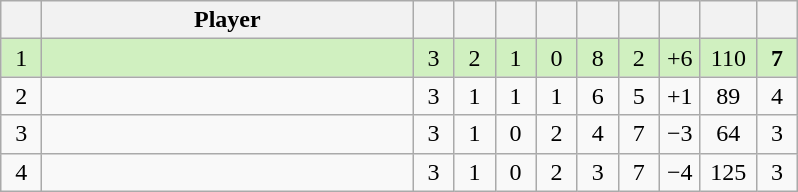<table class="wikitable" style="text-align:center; margin: 1em auto 1em auto, align:left">
<tr>
<th width=20></th>
<th width=240>Player</th>
<th width=20></th>
<th width=20></th>
<th width=20></th>
<th width=20></th>
<th width=20></th>
<th width=20></th>
<th width=20></th>
<th width=30></th>
<th width=20></th>
</tr>
<tr style="background:#D0F0C0;">
<td>1</td>
<td align=left></td>
<td>3</td>
<td>2</td>
<td>1</td>
<td>0</td>
<td>8</td>
<td>2</td>
<td>+6</td>
<td>110</td>
<td><strong>7</strong></td>
</tr>
<tr style=>
<td>2</td>
<td align=left></td>
<td>3</td>
<td>1</td>
<td>1</td>
<td>1</td>
<td>6</td>
<td>5</td>
<td>+1</td>
<td>89</td>
<td>4</td>
</tr>
<tr style=>
<td>3</td>
<td align=left></td>
<td>3</td>
<td>1</td>
<td>0</td>
<td>2</td>
<td>4</td>
<td>7</td>
<td>−3</td>
<td>64</td>
<td>3</td>
</tr>
<tr style=>
<td>4</td>
<td align=left></td>
<td>3</td>
<td>1</td>
<td>0</td>
<td>2</td>
<td>3</td>
<td>7</td>
<td>−4</td>
<td>125</td>
<td>3</td>
</tr>
</table>
